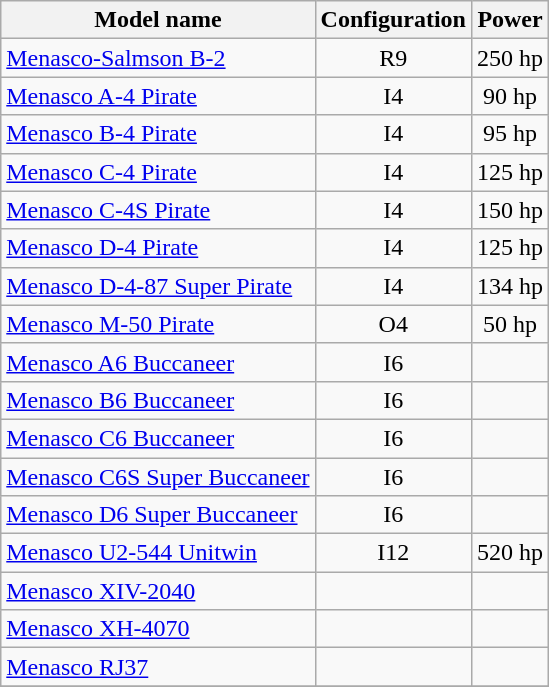<table class="wikitable sortable">
<tr>
<th>Model name</th>
<th>Configuration</th>
<th>Power</th>
</tr>
<tr>
<td align=left><a href='#'>Menasco-Salmson B-2</a></td>
<td align=center>R9</td>
<td align=center>250 hp</td>
</tr>
<tr>
<td align=left><a href='#'>Menasco A-4 Pirate</a></td>
<td align=center>I4</td>
<td align=center>90 hp</td>
</tr>
<tr>
<td align=left><a href='#'>Menasco B-4 Pirate</a></td>
<td align=center>I4</td>
<td align=center>95 hp</td>
</tr>
<tr>
<td align=left><a href='#'>Menasco C-4 Pirate</a></td>
<td align=center>I4</td>
<td align=center>125 hp</td>
</tr>
<tr>
<td align=left><a href='#'>Menasco C-4S Pirate</a></td>
<td align=center>I4</td>
<td align=center>150 hp</td>
</tr>
<tr>
<td align=left><a href='#'>Menasco D-4 Pirate</a></td>
<td align=center>I4</td>
<td align=center>125 hp</td>
</tr>
<tr>
<td align=left><a href='#'>Menasco D-4-87 Super Pirate</a></td>
<td align=center>I4</td>
<td align=center>134 hp</td>
</tr>
<tr>
<td align=left><a href='#'>Menasco M-50 Pirate</a></td>
<td align=center>O4</td>
<td align=center>50 hp</td>
</tr>
<tr>
<td align=left><a href='#'>Menasco A6 Buccaneer</a></td>
<td align=center>I6</td>
<td align=center></td>
</tr>
<tr>
<td align=left><a href='#'>Menasco B6 Buccaneer</a></td>
<td align=center>I6</td>
<td align=center></td>
</tr>
<tr>
<td align=left><a href='#'>Menasco C6 Buccaneer</a></td>
<td align=center>I6</td>
<td align=center></td>
</tr>
<tr>
<td align=left><a href='#'>Menasco C6S Super Buccaneer</a></td>
<td align=center>I6</td>
<td align=center></td>
</tr>
<tr>
<td align=left><a href='#'>Menasco D6 Super Buccaneer</a></td>
<td align=center>I6</td>
<td align=center></td>
</tr>
<tr>
<td align=left><a href='#'>Menasco U2-544 Unitwin</a></td>
<td align=center>I12</td>
<td align=center>520 hp</td>
</tr>
<tr>
<td align=left><a href='#'>Menasco XIV-2040</a></td>
<td align=center></td>
<td align=center></td>
</tr>
<tr>
<td align=left><a href='#'>Menasco XH-4070</a></td>
<td align=center></td>
<td align=center></td>
</tr>
<tr>
<td align=left><a href='#'>Menasco RJ37</a></td>
<td align=center></td>
<td align=center></td>
</tr>
<tr>
</tr>
</table>
